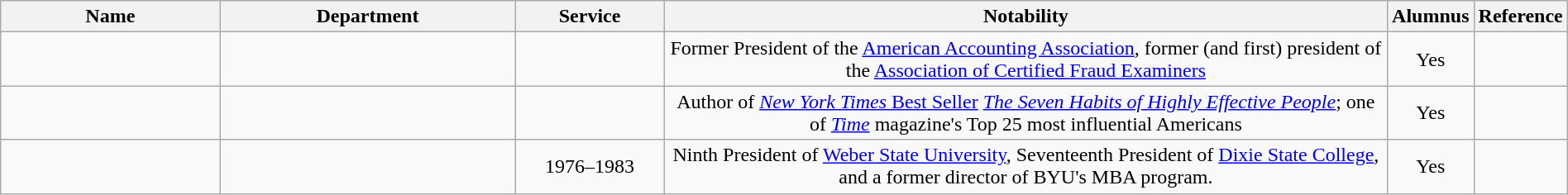<table class="wikitable sortable" style="width:100%">
<tr>
<th style="width:15%;">Name</th>
<th style="width:20%;">Department</th>
<th style="width:10%;">Service</th>
<th style="width:50%;" class="unsortable">Notability</th>
<th style="width:5%;">Alumnus</th>
<th style="width:*;" class="unsortable">Reference</th>
</tr>
<tr>
<td></td>
<td></td>
<td style="text-align:center;"></td>
<td style="text-align:center;">Former President of the <a href='#'>American Accounting Association</a>, former (and first) president of the <a href='#'>Association of Certified Fraud Examiners</a></td>
<td style="text-align:center;">Yes</td>
<td style="text-align:center;"></td>
</tr>
<tr>
<td></td>
<td></td>
<td style="text-align:center;"></td>
<td style="text-align:center;">Author of <a href='#'><em>New York Times</em> Best Seller</a> <em><a href='#'>The Seven Habits of Highly Effective People</a></em>; one of <em><a href='#'>Time</a></em> magazine's Top 25 most influential Americans</td>
<td style="text-align:center;">Yes</td>
<td style="text-align:center;"></td>
</tr>
<tr>
<td></td>
<td></td>
<td style="text-align:center;">1976–1983</td>
<td style="text-align:center;">Ninth President of <a href='#'>Weber State University</a>, Seventeenth President of <a href='#'>Dixie State College</a>, and a former director of BYU's MBA program.</td>
<td style="text-align:center;">Yes</td>
<td style="text-align:center;"></td>
</tr>
</table>
